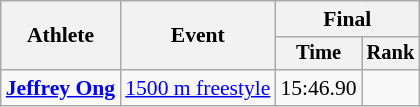<table class=wikitable style="font-size:90%">
<tr>
<th rowspan=2>Athlete</th>
<th rowspan=2>Event</th>
<th colspan="2">Final</th>
</tr>
<tr style="font-size:95%">
<th>Time</th>
<th>Rank</th>
</tr>
<tr align=center>
<td align=left><strong><a href='#'>Jeffrey Ong</a></strong></td>
<td align=left><a href='#'>1500 m freestyle</a></td>
<td>15:46.90</td>
<td></td>
</tr>
</table>
